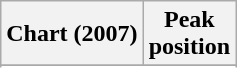<table class="wikitable sortable">
<tr>
<th align="left">Chart (2007)</th>
<th align="left">Peak<br>position</th>
</tr>
<tr>
</tr>
<tr>
</tr>
<tr>
</tr>
<tr>
</tr>
</table>
